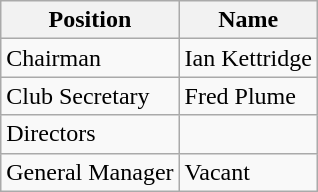<table class=wikitable>
<tr>
<th>Position</th>
<th>Name</th>
</tr>
<tr>
<td>Chairman</td>
<td>Ian Kettridge</td>
</tr>
<tr>
<td>Club Secretary</td>
<td>Fred Plume</td>
</tr>
<tr>
<td>Directors</td>
<td></td>
</tr>
<tr>
<td>General Manager</td>
<td>Vacant</td>
</tr>
</table>
